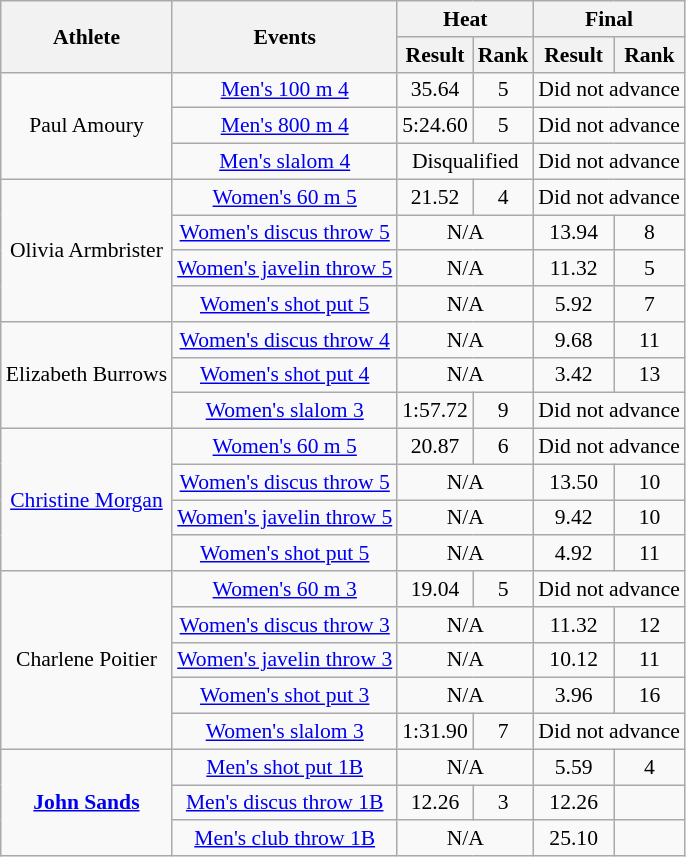<table class=wikitable style="text-align:center; font-size:90%">
<tr>
<th rowspan="2">Athlete</th>
<th rowspan="2">Events</th>
<th colspan="2">Heat</th>
<th colspan="2">Final</th>
</tr>
<tr>
<th>Result</th>
<th>Rank</th>
<th>Result</th>
<th>Rank</th>
</tr>
<tr>
<td rowspan="3">Paul Amoury</td>
<td><a href='#'>Men's 100 m 4</a></td>
<td align="center">35.64</td>
<td align="center">5</td>
<td align="center" colspan="2">Did not advance</td>
</tr>
<tr>
<td><a href='#'>Men's 800 m 4</a></td>
<td align="center">5:24.60</td>
<td align="center">5</td>
<td align="center" colspan="2">Did not advance</td>
</tr>
<tr>
<td><a href='#'>Men's slalom 4</a></td>
<td align="center" colspan="2">Disqualified</td>
<td align="center" colspan="2">Did not advance</td>
</tr>
<tr>
<td rowspan="4">Olivia Armbrister</td>
<td><a href='#'>Women's 60 m 5</a></td>
<td align="center">21.52</td>
<td align="center">4</td>
<td align="center" colspan="2">Did not advance</td>
</tr>
<tr>
<td><a href='#'>Women's discus throw 5</a></td>
<td align="center" colspan="2">N/A</td>
<td align="center">13.94</td>
<td align="center">8</td>
</tr>
<tr>
<td><a href='#'>Women's javelin throw 5</a></td>
<td align="center" colspan="2">N/A</td>
<td align="center">11.32</td>
<td align="center">5</td>
</tr>
<tr>
<td><a href='#'>Women's shot put 5</a></td>
<td align="center" colspan="2">N/A</td>
<td align="center">5.92</td>
<td align="center">7</td>
</tr>
<tr>
<td rowspan="3">Elizabeth Burrows</td>
<td><a href='#'>Women's discus throw 4</a></td>
<td align="center" colspan="2">N/A</td>
<td align="center">9.68</td>
<td align="center">11</td>
</tr>
<tr>
<td><a href='#'>Women's shot put 4</a></td>
<td align="center" colspan="2">N/A</td>
<td align="center">3.42</td>
<td align="center">13</td>
</tr>
<tr>
<td><a href='#'>Women's slalom 3</a></td>
<td align="center">1:57.72</td>
<td align="center">9</td>
<td align="center" colspan="2">Did not advance</td>
</tr>
<tr>
<td rowspan="4"><a href='#'>Christine Morgan</a></td>
<td><a href='#'>Women's 60 m 5</a></td>
<td align="center">20.87</td>
<td align="center">6</td>
<td align="center" colspan="2">Did not advance</td>
</tr>
<tr>
<td><a href='#'>Women's discus throw 5</a></td>
<td align="center" colspan="2">N/A</td>
<td align="center">13.50</td>
<td align="center">10</td>
</tr>
<tr>
<td><a href='#'>Women's javelin throw 5</a></td>
<td align="center" colspan="2">N/A</td>
<td align="center">9.42</td>
<td align="center">10</td>
</tr>
<tr>
<td><a href='#'>Women's shot put 5</a></td>
<td align="center" colspan="2">N/A</td>
<td align="center">4.92</td>
<td align="center">11</td>
</tr>
<tr>
<td rowspan="5">Charlene Poitier</td>
<td><a href='#'>Women's 60 m 3</a></td>
<td align="center">19.04</td>
<td align="center">5</td>
<td align="center" colspan="2">Did not advance</td>
</tr>
<tr>
<td><a href='#'>Women's discus throw 3</a></td>
<td align="center" colspan="2">N/A</td>
<td align="center">11.32</td>
<td align="center">12</td>
</tr>
<tr>
<td><a href='#'>Women's javelin throw 3</a></td>
<td align="center" colspan="2">N/A</td>
<td align="center">10.12</td>
<td align="center">11</td>
</tr>
<tr>
<td><a href='#'>Women's shot put 3</a></td>
<td align="center" colspan="2">N/A</td>
<td align="center">3.96</td>
<td align="center">16</td>
</tr>
<tr>
<td><a href='#'>Women's slalom 3</a></td>
<td align="center">1:31.90</td>
<td align="center">7</td>
<td align="center" colspan="2">Did not advance</td>
</tr>
<tr>
<td rowspan="3"><strong><a href='#'>John Sands</a></strong></td>
<td><a href='#'>Men's shot put 1B</a></td>
<td align="center" colspan="2">N/A</td>
<td align="center">5.59</td>
<td align="center">4</td>
</tr>
<tr>
<td><a href='#'>Men's discus throw 1B</a></td>
<td align="center">12.26</td>
<td align="center">3</td>
<td align="center">12.26</td>
<td align="center"></td>
</tr>
<tr>
<td><a href='#'>Men's club throw 1B</a></td>
<td align="center" colspan="2">N/A</td>
<td align="center">25.10</td>
<td align="center"></td>
</tr>
</table>
